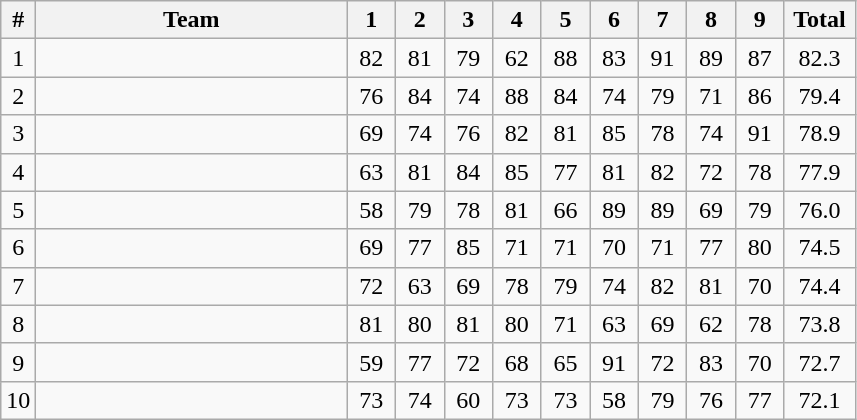<table class="wikitable sortable" style="text-align:center">
<tr>
<th>#</th>
<th width=200>Team</th>
<th width=25>1</th>
<th width=25>2</th>
<th width=25>3</th>
<th width=25>4</th>
<th width=25>5</th>
<th width=25>6</th>
<th width=25>7</th>
<th width=25>8</th>
<th width=25>9</th>
<th width=40>Total</th>
</tr>
<tr>
<td>1</td>
<td align=left></td>
<td>82</td>
<td>81</td>
<td>79</td>
<td>62</td>
<td>88</td>
<td>83</td>
<td>91</td>
<td>89</td>
<td>87</td>
<td>82.3</td>
</tr>
<tr>
<td>2</td>
<td align=left></td>
<td>76</td>
<td>84</td>
<td>74</td>
<td>88</td>
<td>84</td>
<td>74</td>
<td>79</td>
<td>71</td>
<td>86</td>
<td>79.4</td>
</tr>
<tr>
<td>3</td>
<td align=left></td>
<td>69</td>
<td>74</td>
<td>76</td>
<td>82</td>
<td>81</td>
<td>85</td>
<td>78</td>
<td>74</td>
<td>91</td>
<td>78.9</td>
</tr>
<tr>
<td>4</td>
<td align=left></td>
<td>63</td>
<td>81</td>
<td>84</td>
<td>85</td>
<td>77</td>
<td>81</td>
<td>82</td>
<td>72</td>
<td>78</td>
<td>77.9</td>
</tr>
<tr>
<td>5</td>
<td align=left></td>
<td>58</td>
<td>79</td>
<td>78</td>
<td>81</td>
<td>66</td>
<td>89</td>
<td>89</td>
<td>69</td>
<td>79</td>
<td>76.0</td>
</tr>
<tr>
<td>6</td>
<td align=left></td>
<td>69</td>
<td>77</td>
<td>85</td>
<td>71</td>
<td>71</td>
<td>70</td>
<td>71</td>
<td>77</td>
<td>80</td>
<td>74.5</td>
</tr>
<tr>
<td>7</td>
<td align=left></td>
<td>72</td>
<td>63</td>
<td>69</td>
<td>78</td>
<td>79</td>
<td>74</td>
<td>82</td>
<td>81</td>
<td>70</td>
<td>74.4</td>
</tr>
<tr>
<td>8</td>
<td align=left></td>
<td>81</td>
<td>80</td>
<td>81</td>
<td>80</td>
<td>71</td>
<td>63</td>
<td>69</td>
<td>62</td>
<td>78</td>
<td>73.8</td>
</tr>
<tr>
<td>9</td>
<td align=left></td>
<td>59</td>
<td>77</td>
<td>72</td>
<td>68</td>
<td>65</td>
<td>91</td>
<td>72</td>
<td>83</td>
<td>70</td>
<td>72.7</td>
</tr>
<tr>
<td>10</td>
<td align=left></td>
<td>73</td>
<td>74</td>
<td>60</td>
<td>73</td>
<td>73</td>
<td>58</td>
<td>79</td>
<td>76</td>
<td>77</td>
<td>72.1</td>
</tr>
</table>
